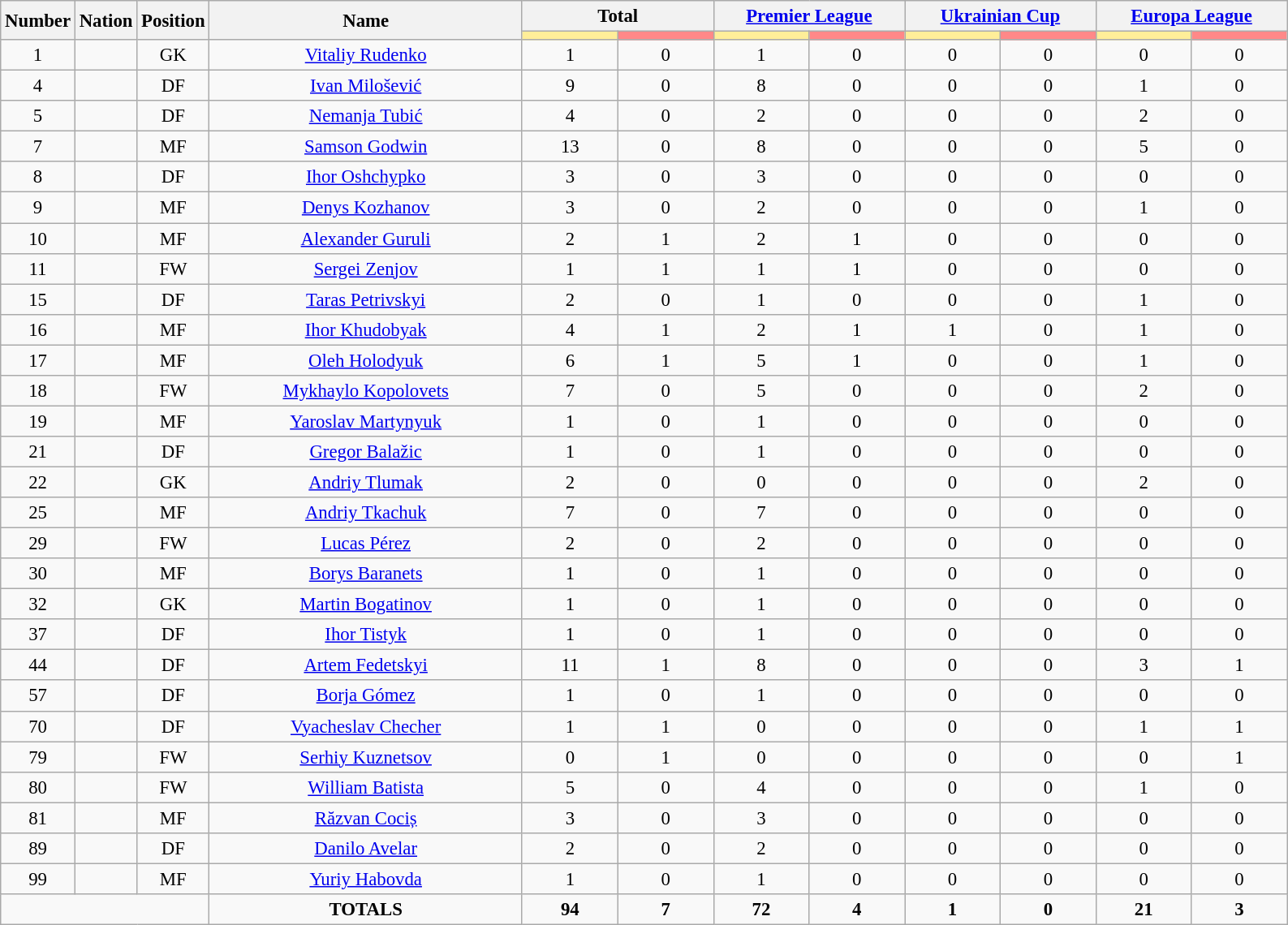<table class="wikitable" style="font-size: 95%; text-align: center;">
<tr>
<th width=40 rowspan="2">Number</th>
<th width=40 rowspan="2">Nation</th>
<th width=40 rowspan="2">Position</th>
<th width=250 rowspan="2">Name</th>
<th width=150 colspan="2">Total</th>
<th width=150 colspan="2"><a href='#'>Premier League</a></th>
<th width=150 colspan="2"><a href='#'>Ukrainian Cup</a></th>
<th width=150 colspan="2"><a href='#'>Europa League</a></th>
</tr>
<tr>
<th width=60 style="background: #FFEE99"></th>
<th width=60 style="background: #FF8888"></th>
<th width=60 style="background: #FFEE99"></th>
<th width=60 style="background: #FF8888"></th>
<th width=60 style="background: #FFEE99"></th>
<th width=60 style="background: #FF8888"></th>
<th width=60 style="background: #FFEE99"></th>
<th width=60 style="background: #FF8888"></th>
</tr>
<tr>
<td>1</td>
<td></td>
<td>GK</td>
<td><a href='#'>Vitaliy Rudenko</a></td>
<td>1</td>
<td>0</td>
<td>1</td>
<td>0</td>
<td>0</td>
<td>0</td>
<td>0</td>
<td>0</td>
</tr>
<tr>
<td>4</td>
<td></td>
<td>DF</td>
<td><a href='#'>Ivan Milošević</a></td>
<td>9</td>
<td>0</td>
<td>8</td>
<td>0</td>
<td>0</td>
<td>0</td>
<td>1</td>
<td>0</td>
</tr>
<tr>
<td>5</td>
<td></td>
<td>DF</td>
<td><a href='#'>Nemanja Tubić</a></td>
<td>4</td>
<td>0</td>
<td>2</td>
<td>0</td>
<td>0</td>
<td>0</td>
<td>2</td>
<td>0</td>
</tr>
<tr>
<td>7</td>
<td></td>
<td>MF</td>
<td><a href='#'>Samson Godwin</a></td>
<td>13</td>
<td>0</td>
<td>8</td>
<td>0</td>
<td>0</td>
<td>0</td>
<td>5</td>
<td>0</td>
</tr>
<tr>
<td>8</td>
<td></td>
<td>DF</td>
<td><a href='#'>Ihor Oshchypko</a></td>
<td>3</td>
<td>0</td>
<td>3</td>
<td>0</td>
<td>0</td>
<td>0</td>
<td>0</td>
<td>0</td>
</tr>
<tr>
<td>9</td>
<td></td>
<td>MF</td>
<td><a href='#'>Denys Kozhanov</a></td>
<td>3</td>
<td>0</td>
<td>2</td>
<td>0</td>
<td>0</td>
<td>0</td>
<td>1</td>
<td>0</td>
</tr>
<tr>
<td>10</td>
<td></td>
<td>MF</td>
<td><a href='#'>Alexander Guruli</a></td>
<td>2</td>
<td>1</td>
<td>2</td>
<td>1</td>
<td>0</td>
<td>0</td>
<td>0</td>
<td>0</td>
</tr>
<tr>
<td>11</td>
<td></td>
<td>FW</td>
<td><a href='#'>Sergei Zenjov</a></td>
<td>1</td>
<td>1</td>
<td>1</td>
<td>1</td>
<td>0</td>
<td>0</td>
<td>0</td>
<td>0</td>
</tr>
<tr>
<td>15</td>
<td></td>
<td>DF</td>
<td><a href='#'>Taras Petrivskyi</a></td>
<td>2</td>
<td>0</td>
<td>1</td>
<td>0</td>
<td>0</td>
<td>0</td>
<td>1</td>
<td>0</td>
</tr>
<tr>
<td>16</td>
<td></td>
<td>MF</td>
<td><a href='#'>Ihor Khudobyak</a></td>
<td>4</td>
<td>1</td>
<td>2</td>
<td>1</td>
<td>1</td>
<td>0</td>
<td>1</td>
<td>0</td>
</tr>
<tr>
<td>17</td>
<td></td>
<td>MF</td>
<td><a href='#'>Oleh Holodyuk</a></td>
<td>6</td>
<td>1</td>
<td>5</td>
<td>1</td>
<td>0</td>
<td>0</td>
<td>1</td>
<td>0</td>
</tr>
<tr>
<td>18</td>
<td></td>
<td>FW</td>
<td><a href='#'>Mykhaylo Kopolovets</a></td>
<td>7</td>
<td>0</td>
<td>5</td>
<td>0</td>
<td>0</td>
<td>0</td>
<td>2</td>
<td>0</td>
</tr>
<tr>
<td>19</td>
<td></td>
<td>MF</td>
<td><a href='#'>Yaroslav Martynyuk</a></td>
<td>1</td>
<td>0</td>
<td>1</td>
<td>0</td>
<td>0</td>
<td>0</td>
<td>0</td>
<td>0</td>
</tr>
<tr>
<td>21</td>
<td></td>
<td>DF</td>
<td><a href='#'>Gregor Balažic</a></td>
<td>1</td>
<td>0</td>
<td>1</td>
<td>0</td>
<td>0</td>
<td>0</td>
<td>0</td>
<td>0</td>
</tr>
<tr>
<td>22</td>
<td></td>
<td>GK</td>
<td><a href='#'>Andriy Tlumak</a></td>
<td>2</td>
<td>0</td>
<td>0</td>
<td>0</td>
<td>0</td>
<td>0</td>
<td>2</td>
<td>0</td>
</tr>
<tr>
<td>25</td>
<td></td>
<td>MF</td>
<td><a href='#'>Andriy Tkachuk</a></td>
<td>7</td>
<td>0</td>
<td>7</td>
<td>0</td>
<td>0</td>
<td>0</td>
<td>0</td>
<td>0</td>
</tr>
<tr>
<td>29</td>
<td></td>
<td>FW</td>
<td><a href='#'>Lucas Pérez</a></td>
<td>2</td>
<td>0</td>
<td>2</td>
<td>0</td>
<td>0</td>
<td>0</td>
<td>0</td>
<td>0</td>
</tr>
<tr>
<td>30</td>
<td></td>
<td>MF</td>
<td><a href='#'>Borys Baranets</a></td>
<td>1</td>
<td>0</td>
<td>1</td>
<td>0</td>
<td>0</td>
<td>0</td>
<td>0</td>
<td>0</td>
</tr>
<tr>
<td>32</td>
<td></td>
<td>GK</td>
<td><a href='#'>Martin Bogatinov</a></td>
<td>1</td>
<td>0</td>
<td>1</td>
<td>0</td>
<td>0</td>
<td>0</td>
<td>0</td>
<td>0</td>
</tr>
<tr>
<td>37</td>
<td></td>
<td>DF</td>
<td><a href='#'>Ihor Tistyk</a></td>
<td>1</td>
<td>0</td>
<td>1</td>
<td>0</td>
<td>0</td>
<td>0</td>
<td>0</td>
<td>0</td>
</tr>
<tr>
<td>44</td>
<td></td>
<td>DF</td>
<td><a href='#'>Artem Fedetskyi</a></td>
<td>11</td>
<td>1</td>
<td>8</td>
<td>0</td>
<td>0</td>
<td>0</td>
<td>3</td>
<td>1</td>
</tr>
<tr>
<td>57</td>
<td></td>
<td>DF</td>
<td><a href='#'>Borja Gómez</a></td>
<td>1</td>
<td>0</td>
<td>1</td>
<td>0</td>
<td>0</td>
<td>0</td>
<td>0</td>
<td>0</td>
</tr>
<tr>
<td>70</td>
<td></td>
<td>DF</td>
<td><a href='#'>Vyacheslav Checher</a></td>
<td>1</td>
<td>1</td>
<td>0</td>
<td>0</td>
<td>0</td>
<td>0</td>
<td>1</td>
<td>1</td>
</tr>
<tr>
<td>79</td>
<td></td>
<td>FW</td>
<td><a href='#'>Serhiy Kuznetsov</a></td>
<td>0</td>
<td>1</td>
<td>0</td>
<td>0</td>
<td>0</td>
<td>0</td>
<td>0</td>
<td>1</td>
</tr>
<tr>
<td>80</td>
<td></td>
<td>FW</td>
<td><a href='#'>William Batista</a></td>
<td>5</td>
<td>0</td>
<td>4</td>
<td>0</td>
<td>0</td>
<td>0</td>
<td>1</td>
<td>0</td>
</tr>
<tr>
<td>81</td>
<td></td>
<td>MF</td>
<td><a href='#'>Răzvan Cociș</a></td>
<td>3</td>
<td>0</td>
<td>3</td>
<td>0</td>
<td>0</td>
<td>0</td>
<td>0</td>
<td>0</td>
</tr>
<tr>
<td>89</td>
<td></td>
<td>DF</td>
<td><a href='#'>Danilo Avelar</a></td>
<td>2</td>
<td>0</td>
<td>2</td>
<td>0</td>
<td>0</td>
<td>0</td>
<td>0</td>
<td>0</td>
</tr>
<tr>
<td>99</td>
<td></td>
<td>MF</td>
<td><a href='#'>Yuriy Habovda</a></td>
<td>1</td>
<td>0</td>
<td>1</td>
<td>0</td>
<td>0</td>
<td>0</td>
<td>0</td>
<td>0</td>
</tr>
<tr>
<td colspan="3"></td>
<td><strong>TOTALS</strong></td>
<td><strong>94</strong></td>
<td><strong>7</strong></td>
<td><strong>72</strong></td>
<td><strong>4</strong></td>
<td><strong>1</strong></td>
<td><strong>0</strong></td>
<td><strong>21</strong></td>
<td><strong>3</strong></td>
</tr>
</table>
